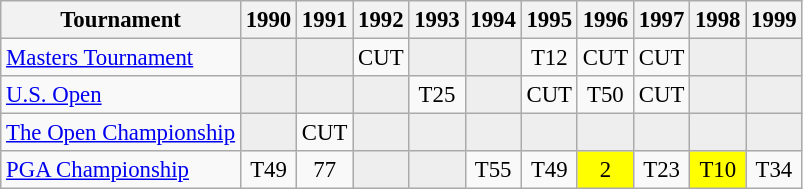<table class="wikitable" style="font-size:95%;text-align:center;">
<tr>
<th>Tournament</th>
<th>1990</th>
<th>1991</th>
<th>1992</th>
<th>1993</th>
<th>1994</th>
<th>1995</th>
<th>1996</th>
<th>1997</th>
<th>1998</th>
<th>1999</th>
</tr>
<tr>
<td align=left><a href='#'>Masters Tournament</a></td>
<td style="background:#eeeeee;"></td>
<td style="background:#eeeeee;"></td>
<td>CUT</td>
<td style="background:#eeeeee;"></td>
<td style="background:#eeeeee;"></td>
<td>T12</td>
<td>CUT</td>
<td>CUT</td>
<td style="background:#eeeeee;"></td>
<td style="background:#eeeeee;"></td>
</tr>
<tr>
<td align=left><a href='#'>U.S. Open</a></td>
<td style="background:#eeeeee;"></td>
<td style="background:#eeeeee;"></td>
<td style="background:#eeeeee;"></td>
<td>T25</td>
<td style="background:#eeeeee;"></td>
<td>CUT</td>
<td>T50</td>
<td>CUT</td>
<td style="background:#eeeeee;"></td>
<td style="background:#eeeeee;"></td>
</tr>
<tr>
<td align=left><a href='#'>The Open Championship</a></td>
<td style="background:#eeeeee;"></td>
<td>CUT</td>
<td style="background:#eeeeee;"></td>
<td style="background:#eeeeee;"></td>
<td style="background:#eeeeee;"></td>
<td style="background:#eeeeee;"></td>
<td style="background:#eeeeee;"></td>
<td style="background:#eeeeee;"></td>
<td style="background:#eeeeee;"></td>
<td style="background:#eeeeee;"></td>
</tr>
<tr>
<td align=left><a href='#'>PGA Championship</a></td>
<td>T49</td>
<td>77</td>
<td style="background:#eeeeee;"></td>
<td style="background:#eeeeee;"></td>
<td>T55</td>
<td>T49</td>
<td style="background:yellow;">2</td>
<td>T23</td>
<td style="background:yellow;">T10</td>
<td>T34</td>
</tr>
</table>
